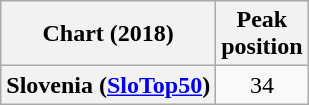<table class="wikitable plainrowheaders" style="text-align:center">
<tr>
<th scope="col">Chart (2018)</th>
<th scope="col">Peak<br>position</th>
</tr>
<tr>
<th scope="row">Slovenia (<a href='#'>SloTop50</a>)</th>
<td>34</td>
</tr>
</table>
